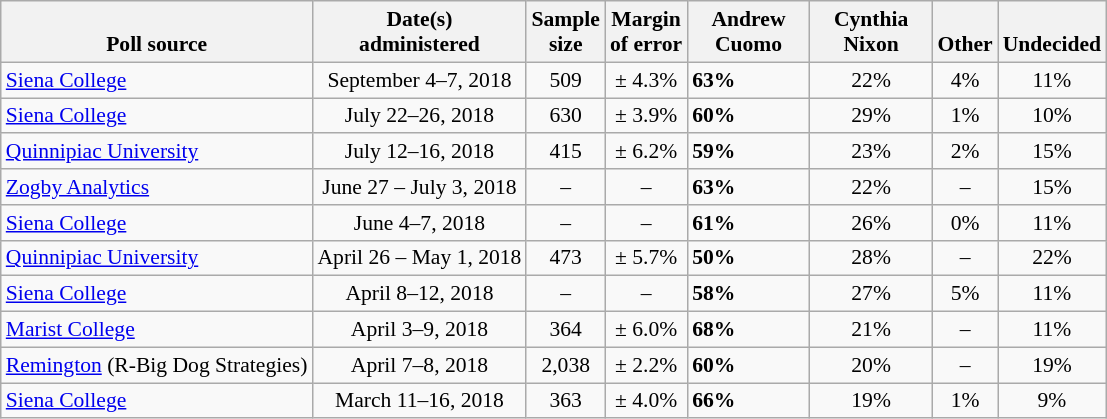<table class="wikitable" style="font-size:90%;">
<tr valign=bottom>
<th>Poll source</th>
<th>Date(s)<br>administered</th>
<th>Sample<br>size</th>
<th>Margin<br>of error</th>
<th style="width:75px;">Andrew<br>Cuomo</th>
<th style="width:75px;">Cynthia<br>Nixon</th>
<th>Other</th>
<th>Undecided</th>
</tr>
<tr>
<td><a href='#'>Siena College</a></td>
<td align=center>September 4–7, 2018</td>
<td align=center>509</td>
<td align=center>± 4.3%</td>
<td><strong>63%</strong></td>
<td align=center>22%</td>
<td align=center>4%</td>
<td align=center>11%</td>
</tr>
<tr>
<td><a href='#'>Siena College</a></td>
<td align=center>July 22–26, 2018</td>
<td align=center>630</td>
<td align=center>± 3.9%</td>
<td><strong>60%</strong></td>
<td align=center>29%</td>
<td align=center>1%</td>
<td align=center>10%</td>
</tr>
<tr>
<td><a href='#'>Quinnipiac University</a></td>
<td align=center>July 12–16, 2018</td>
<td align=center>415</td>
<td align=center>± 6.2%</td>
<td><strong>59%</strong></td>
<td align=center>23%</td>
<td align=center>2%</td>
<td align=center>15%</td>
</tr>
<tr>
<td><a href='#'>Zogby Analytics</a></td>
<td align=center>June 27 – July 3, 2018</td>
<td align=center>–</td>
<td align=center>–</td>
<td><strong>63%</strong></td>
<td align=center>22%</td>
<td align=center>–</td>
<td align=center>15%</td>
</tr>
<tr>
<td><a href='#'>Siena College</a></td>
<td align=center>June 4–7, 2018</td>
<td align=center>–</td>
<td align=center>–</td>
<td><strong>61%</strong></td>
<td align=center>26%</td>
<td align=center>0%</td>
<td align=center>11%</td>
</tr>
<tr>
<td><a href='#'>Quinnipiac University</a></td>
<td align=center>April 26 – May 1, 2018</td>
<td align=center>473</td>
<td align=center>± 5.7%</td>
<td><strong>50%</strong></td>
<td align=center>28%</td>
<td align=center>–</td>
<td align=center>22%</td>
</tr>
<tr>
<td><a href='#'>Siena College</a></td>
<td align=center>April 8–12, 2018</td>
<td align=center>–</td>
<td align=center>–</td>
<td><strong>58%</strong></td>
<td align=center>27%</td>
<td align=center>5%</td>
<td align=center>11%</td>
</tr>
<tr>
<td><a href='#'>Marist College</a></td>
<td align=center>April 3–9, 2018</td>
<td align=center>364</td>
<td align=center>± 6.0%</td>
<td><strong>68%</strong></td>
<td align=center>21%</td>
<td align=center>–</td>
<td align=center>11%</td>
</tr>
<tr>
<td><a href='#'>Remington</a> (R-Big Dog Strategies)</td>
<td align=center>April 7–8, 2018</td>
<td align=center>2,038</td>
<td align=center>± 2.2%</td>
<td><strong>60%</strong></td>
<td align=center>20%</td>
<td align=center>–</td>
<td align=center>19%</td>
</tr>
<tr>
<td><a href='#'>Siena College</a></td>
<td align=center>March 11–16, 2018</td>
<td align=center>363</td>
<td align=center>± 4.0%</td>
<td><strong>66%</strong></td>
<td align=center>19%</td>
<td align=center>1%</td>
<td align=center>9%</td>
</tr>
</table>
